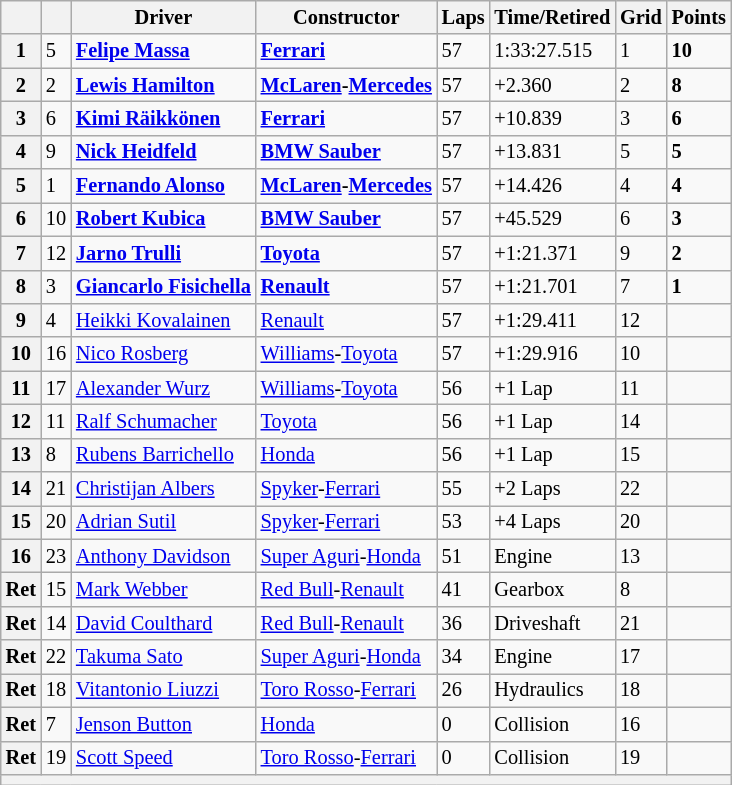<table class="wikitable" style="font-size:85%;">
<tr>
<th></th>
<th></th>
<th>Driver</th>
<th>Constructor</th>
<th>Laps</th>
<th>Time/Retired</th>
<th>Grid</th>
<th>Points</th>
</tr>
<tr>
<th>1</th>
<td>5</td>
<td> <strong><a href='#'>Felipe Massa</a></strong></td>
<td><strong><a href='#'>Ferrari</a></strong></td>
<td>57</td>
<td>1:33:27.515</td>
<td>1</td>
<td><strong>10</strong></td>
</tr>
<tr>
<th>2</th>
<td>2</td>
<td> <strong><a href='#'>Lewis Hamilton</a></strong></td>
<td align="center" nowrap><strong><a href='#'>McLaren</a>-<a href='#'>Mercedes</a></strong></td>
<td>57</td>
<td>+2.360</td>
<td>2</td>
<td><strong>8</strong></td>
</tr>
<tr>
<th>3</th>
<td>6</td>
<td> <strong><a href='#'>Kimi Räikkönen</a></strong></td>
<td><strong><a href='#'>Ferrari</a></strong></td>
<td>57</td>
<td>+10.839</td>
<td>3</td>
<td><strong>6</strong></td>
</tr>
<tr>
<th>4</th>
<td>9</td>
<td> <strong><a href='#'>Nick Heidfeld</a></strong></td>
<td><strong><a href='#'>BMW Sauber</a></strong></td>
<td>57</td>
<td>+13.831</td>
<td>5</td>
<td><strong>5</strong></td>
</tr>
<tr>
<th>5</th>
<td>1</td>
<td> <strong><a href='#'>Fernando Alonso</a></strong></td>
<td><strong><a href='#'>McLaren</a>-<a href='#'>Mercedes</a></strong></td>
<td>57</td>
<td>+14.426</td>
<td>4</td>
<td><strong>4</strong></td>
</tr>
<tr>
<th>6</th>
<td>10</td>
<td> <strong><a href='#'>Robert Kubica</a></strong></td>
<td><strong><a href='#'>BMW Sauber</a></strong></td>
<td>57</td>
<td>+45.529</td>
<td>6</td>
<td><strong>3</strong></td>
</tr>
<tr>
<th>7</th>
<td>12</td>
<td> <strong><a href='#'>Jarno Trulli</a></strong></td>
<td><strong><a href='#'>Toyota</a></strong></td>
<td>57</td>
<td>+1:21.371</td>
<td>9</td>
<td><strong>2</strong></td>
</tr>
<tr>
<th>8</th>
<td>3</td>
<td align="center" nowrap> <strong><a href='#'>Giancarlo Fisichella</a></strong></td>
<td><strong><a href='#'>Renault</a></strong></td>
<td>57</td>
<td>+1:21.701</td>
<td>7</td>
<td><strong>1</strong></td>
</tr>
<tr>
<th>9</th>
<td>4</td>
<td> <a href='#'>Heikki Kovalainen</a></td>
<td><a href='#'>Renault</a></td>
<td>57</td>
<td>+1:29.411</td>
<td>12</td>
<td></td>
</tr>
<tr>
<th>10</th>
<td>16</td>
<td> <a href='#'>Nico Rosberg</a></td>
<td><a href='#'>Williams</a>-<a href='#'>Toyota</a></td>
<td>57</td>
<td>+1:29.916</td>
<td>10</td>
<td></td>
</tr>
<tr>
<th>11</th>
<td>17</td>
<td> <a href='#'>Alexander Wurz</a></td>
<td><a href='#'>Williams</a>-<a href='#'>Toyota</a></td>
<td>56</td>
<td>+1 Lap</td>
<td>11</td>
<td></td>
</tr>
<tr>
<th>12</th>
<td>11</td>
<td> <a href='#'>Ralf Schumacher</a></td>
<td><a href='#'>Toyota</a></td>
<td>56</td>
<td>+1 Lap</td>
<td>14</td>
<td></td>
</tr>
<tr>
<th>13</th>
<td>8</td>
<td> <a href='#'>Rubens Barrichello</a></td>
<td><a href='#'>Honda</a></td>
<td>56</td>
<td>+1 Lap</td>
<td>15</td>
<td></td>
</tr>
<tr>
<th>14</th>
<td>21</td>
<td> <a href='#'>Christijan Albers</a></td>
<td><a href='#'>Spyker</a>-<a href='#'>Ferrari</a></td>
<td>55</td>
<td>+2 Laps</td>
<td>22</td>
<td></td>
</tr>
<tr>
<th>15</th>
<td>20</td>
<td> <a href='#'>Adrian Sutil</a></td>
<td><a href='#'>Spyker</a>-<a href='#'>Ferrari</a></td>
<td>53</td>
<td>+4 Laps</td>
<td>20</td>
<td></td>
</tr>
<tr>
<th>16</th>
<td>23</td>
<td> <a href='#'>Anthony Davidson</a></td>
<td><a href='#'>Super Aguri</a>-<a href='#'>Honda</a></td>
<td>51</td>
<td>Engine</td>
<td>13</td>
<td></td>
</tr>
<tr>
<th>Ret</th>
<td>15</td>
<td> <a href='#'>Mark Webber</a></td>
<td><a href='#'>Red Bull</a>-<a href='#'>Renault</a></td>
<td>41</td>
<td>Gearbox</td>
<td>8</td>
<td></td>
</tr>
<tr>
<th>Ret</th>
<td>14</td>
<td> <a href='#'>David Coulthard</a></td>
<td><a href='#'>Red Bull</a>-<a href='#'>Renault</a></td>
<td>36</td>
<td>Driveshaft</td>
<td>21</td>
<td></td>
</tr>
<tr>
<th>Ret</th>
<td>22</td>
<td> <a href='#'>Takuma Sato</a></td>
<td><a href='#'>Super Aguri</a>-<a href='#'>Honda</a></td>
<td>34</td>
<td>Engine</td>
<td>17</td>
<td></td>
</tr>
<tr>
<th>Ret</th>
<td>18</td>
<td> <a href='#'>Vitantonio Liuzzi</a></td>
<td><a href='#'>Toro Rosso</a>-<a href='#'>Ferrari</a></td>
<td>26</td>
<td>Hydraulics</td>
<td>18</td>
<td></td>
</tr>
<tr>
<th>Ret</th>
<td>7</td>
<td> <a href='#'>Jenson Button</a></td>
<td><a href='#'>Honda</a></td>
<td>0</td>
<td>Collision</td>
<td>16</td>
<td></td>
</tr>
<tr>
<th>Ret</th>
<td>19</td>
<td> <a href='#'>Scott Speed</a></td>
<td><a href='#'>Toro Rosso</a>-<a href='#'>Ferrari</a></td>
<td>0</td>
<td>Collision</td>
<td>19</td>
<td></td>
</tr>
<tr>
<th colspan="8"></th>
</tr>
</table>
